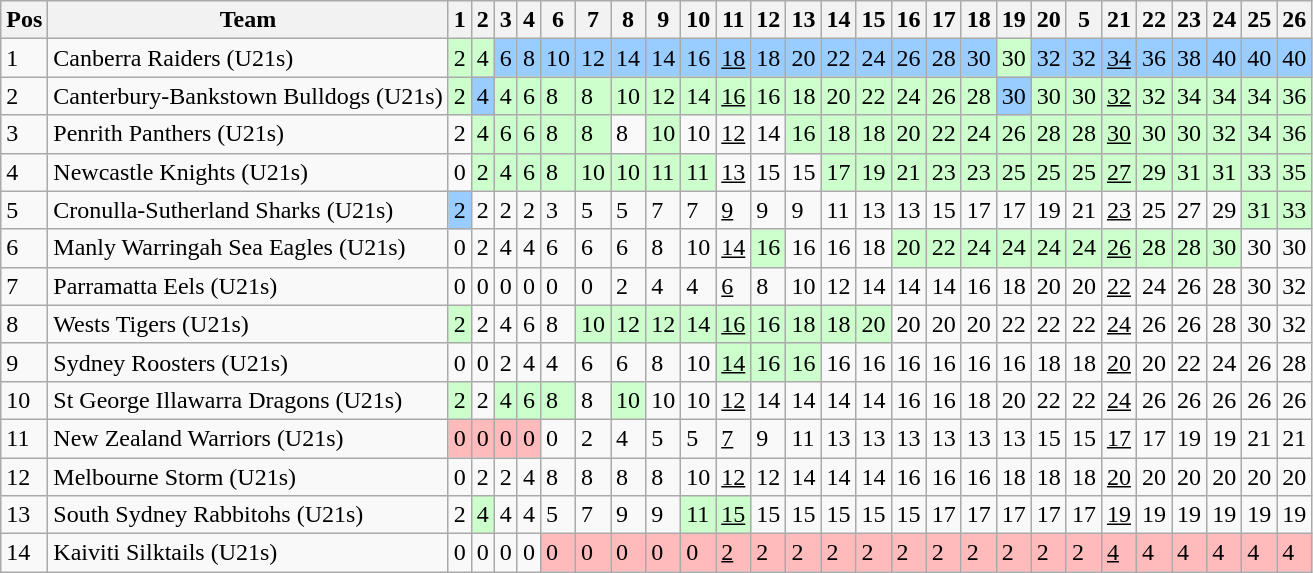<table class="wikitable">
<tr>
<th>Pos</th>
<th>Team</th>
<th>1</th>
<th>2</th>
<th>3</th>
<th>4</th>
<th>6</th>
<th>7</th>
<th>8</th>
<th>9</th>
<th>10</th>
<th>11</th>
<th>12</th>
<th>13</th>
<th>14</th>
<th>15</th>
<th>16</th>
<th>17</th>
<th>18</th>
<th>19</th>
<th>20</th>
<th>5</th>
<th>21</th>
<th>22</th>
<th>23</th>
<th>24</th>
<th>25</th>
<th>26</th>
</tr>
<tr>
<td>1</td>
<td> Canberra Raiders (U21s)</td>
<td style="background:#ccffcc;">2</td>
<td style="background:#ccffcc;">4</td>
<td style="background:#99ccff;">6</td>
<td style="background:#99ccff;">8</td>
<td style="background:#99ccff;">10</td>
<td style="background:#99ccff;">12</td>
<td style="background:#99ccff;">14</td>
<td style="background:#99ccff;">14</td>
<td style="background:#99ccff;">16</td>
<td style="background:#99ccff;"><u>18</u></td>
<td style="background:#99ccff;">18</td>
<td style="background:#99ccff;">20</td>
<td style="background:#99ccff;">22</td>
<td style="background:#99ccff;">24</td>
<td style="background:#99ccff;">26</td>
<td style="background:#99ccff;">28</td>
<td style="background:#99ccff;">30</td>
<td style="background:#ccffcc;">30</td>
<td style="background:#99ccff;">32</td>
<td style="background:#99ccff;">32</td>
<td style="background:#99ccff;"><u>34</u></td>
<td style="background:#99ccff;">36</td>
<td style="background:#99ccff;">38</td>
<td style="background:#99ccff;">40</td>
<td style="background:#99ccff;">40</td>
<td style="background:#99ccff;">40</td>
</tr>
<tr>
<td>2</td>
<td> Canterbury-Bankstown Bulldogs (U21s)</td>
<td style="background:#ccffcc;">2</td>
<td style="background:#99ccff;">4</td>
<td style="background:#ccffcc;">4</td>
<td style="background:#ccffcc;">6</td>
<td style="background:#ccffcc;">8</td>
<td style="background:#ccffcc;">8</td>
<td style="background:#ccffcc;">10</td>
<td style="background:#ccffcc;">12</td>
<td style="background:#ccffcc;">14</td>
<td style="background:#ccffcc;"><u>16</u></td>
<td style="background:#ccffcc;">16</td>
<td style="background:#ccffcc;">18</td>
<td style="background:#ccffcc;">20</td>
<td style="background:#ccffcc;">22</td>
<td style="background:#ccffcc;">24</td>
<td style="background:#ccffcc;">26</td>
<td style="background:#ccffcc;">28</td>
<td style="background:#99ccff;">30</td>
<td style="background:#ccffcc;">30</td>
<td style="background:#ccffcc;">30</td>
<td style="background:#ccffcc;"><u>32</u></td>
<td style="background:#ccffcc;">32</td>
<td style="background:#ccffcc;">34</td>
<td style="background:#ccffcc;">34</td>
<td style="background:#ccffcc;">34</td>
<td style="background:#ccffcc;">36</td>
</tr>
<tr>
<td>3</td>
<td> Penrith Panthers (U21s)</td>
<td>2</td>
<td style="background:#ccffcc;">4</td>
<td style="background:#ccffcc;">6</td>
<td style="background:#ccffcc;">6</td>
<td style="background:#ccffcc;">8</td>
<td style="background:#ccffcc;">8</td>
<td>8</td>
<td style="background:#ccffcc;">10</td>
<td>10</td>
<td><u>12</u></td>
<td>14</td>
<td style="background:#ccffcc;">16</td>
<td style="background:#ccffcc;">18</td>
<td style="background:#ccffcc;">18</td>
<td style="background:#ccffcc;">20</td>
<td style="background:#ccffcc;">22</td>
<td style="background:#ccffcc;">24</td>
<td style="background:#ccffcc;">26</td>
<td style="background:#ccffcc;">28</td>
<td style="background:#ccffcc;">28</td>
<td style="background:#ccffcc;"><u>30</u></td>
<td style="background:#ccffcc;">30</td>
<td style="background:#ccffcc;">30</td>
<td style="background:#ccffcc;">32</td>
<td style="background:#ccffcc;">34</td>
<td style="background:#ccffcc;">36</td>
</tr>
<tr>
<td>4</td>
<td> Newcastle Knights (U21s)</td>
<td>0</td>
<td style="background:#ccffcc;">2</td>
<td style="background:#ccffcc;">4</td>
<td style="background:#ccffcc;">6</td>
<td style="background:#ccffcc;">8</td>
<td style="background:#ccffcc;">10</td>
<td style="background:#ccffcc;">10</td>
<td style="background:#ccffcc;">11</td>
<td style="background:#ccffcc;">11</td>
<td><u>13</u></td>
<td>15</td>
<td>15</td>
<td style="background:#ccffcc;">17</td>
<td style="background:#ccffcc;">19</td>
<td style="background:#ccffcc;">21</td>
<td style="background:#ccffcc;">23</td>
<td style="background:#ccffcc;">23</td>
<td style="background:#ccffcc;">25</td>
<td style="background:#ccffcc;">25</td>
<td style="background:#ccffcc;">25</td>
<td style="background:#ccffcc;"><u>27</u></td>
<td style="background:#ccffcc;">29</td>
<td style="background:#ccffcc;">31</td>
<td style="background:#ccffcc;">31</td>
<td style="background:#ccffcc;">33</td>
<td style="background:#ccffcc;">35</td>
</tr>
<tr>
<td>5</td>
<td> Cronulla-Sutherland Sharks (U21s)</td>
<td style="background:#99ccff;">2</td>
<td>2</td>
<td>2</td>
<td>2</td>
<td>3</td>
<td>5</td>
<td>5</td>
<td>7</td>
<td>7</td>
<td><u>9</u></td>
<td>9</td>
<td>9</td>
<td>11</td>
<td>13</td>
<td>13</td>
<td>15</td>
<td>17</td>
<td>17</td>
<td>19</td>
<td>21</td>
<td><u>23</u></td>
<td>25</td>
<td>27</td>
<td>29</td>
<td style="background:#ccffcc;">31</td>
<td style="background:#ccffcc;">33</td>
</tr>
<tr>
<td>6</td>
<td> Manly Warringah Sea Eagles (U21s)</td>
<td>0</td>
<td>2</td>
<td>4</td>
<td>4</td>
<td>6</td>
<td>6</td>
<td>6</td>
<td>8</td>
<td>10</td>
<td><u>14</u></td>
<td style="background:#ccffcc;">16</td>
<td>16</td>
<td>16</td>
<td>18</td>
<td style="background:#ccffcc;">20</td>
<td style="background:#ccffcc;">22</td>
<td style="background:#ccffcc;">24</td>
<td style="background:#ccffcc;">24</td>
<td style="background:#ccffcc;">24</td>
<td style="background:#ccffcc;">24</td>
<td style="background:#ccffcc;"><u>26</u></td>
<td style="background:#ccffcc;">28</td>
<td style="background:#ccffcc;">28</td>
<td style="background:#ccffcc;">30</td>
<td>30</td>
<td>30</td>
</tr>
<tr>
<td>7</td>
<td> Parramatta Eels (U21s)</td>
<td>0</td>
<td>0</td>
<td>0</td>
<td>0</td>
<td>0</td>
<td>0</td>
<td>2</td>
<td>4</td>
<td>4</td>
<td><u>6</u></td>
<td>8</td>
<td>10</td>
<td>12</td>
<td>14</td>
<td>14</td>
<td>14</td>
<td>16</td>
<td>18</td>
<td>20</td>
<td>20</td>
<td><u>22</u></td>
<td>24</td>
<td>26</td>
<td>28</td>
<td>30</td>
<td>32</td>
</tr>
<tr>
<td>8</td>
<td> Wests Tigers (U21s)</td>
<td style="background:#ccffcc;">2</td>
<td>2</td>
<td>4</td>
<td>6</td>
<td>8</td>
<td style="background:#ccffcc;">10</td>
<td style="background:#ccffcc;">12</td>
<td style="background:#ccffcc;">12</td>
<td style="background:#ccffcc;">14</td>
<td style="background:#ccffcc;"><u>16</u></td>
<td style="background:#ccffcc;">16</td>
<td style="background:#ccffcc;">18</td>
<td style="background:#ccffcc;">18</td>
<td style="background:#ccffcc;">20</td>
<td>20</td>
<td>20</td>
<td>20</td>
<td>22</td>
<td>22</td>
<td>22</td>
<td><u>24</u></td>
<td>26</td>
<td>26</td>
<td>28</td>
<td>30</td>
<td>32</td>
</tr>
<tr>
<td>9</td>
<td> Sydney Roosters (U21s)</td>
<td>0</td>
<td>0</td>
<td>2</td>
<td>4</td>
<td>4</td>
<td>6</td>
<td>6</td>
<td>8</td>
<td>10</td>
<td style="background:#ccffcc;"><u>14</u></td>
<td style="background:#ccffcc;">16</td>
<td style="background:#ccffcc;">16</td>
<td>16</td>
<td>16</td>
<td>16</td>
<td>16</td>
<td>16</td>
<td>16</td>
<td>18</td>
<td>18</td>
<td><u>20</u></td>
<td>20</td>
<td>22</td>
<td>24</td>
<td>26</td>
<td>28</td>
</tr>
<tr>
<td>10</td>
<td> St George Illawarra Dragons (U21s)</td>
<td style="background:#ccffcc;">2</td>
<td>2</td>
<td style="background:#ccffcc;">4</td>
<td style="background:#ccffcc;">6</td>
<td style="background:#ccffcc;">8</td>
<td>8</td>
<td style="background:#ccffcc;">10</td>
<td>10</td>
<td>10</td>
<td><u>12</u></td>
<td>14</td>
<td>14</td>
<td>14</td>
<td>14</td>
<td>16</td>
<td>16</td>
<td>18</td>
<td>20</td>
<td>22</td>
<td>22</td>
<td><u>24</u></td>
<td>26</td>
<td>26</td>
<td>26</td>
<td>26</td>
<td>26</td>
</tr>
<tr>
<td>11</td>
<td> New Zealand Warriors (U21s)</td>
<td style="background:#ffbbbb;">0</td>
<td style="background:#ffbbbb;">0</td>
<td style="background:#ffbbbb;">0</td>
<td style="background:#ffbbbb;">0</td>
<td>0</td>
<td>2</td>
<td>4</td>
<td>5</td>
<td>5</td>
<td><u>7</u></td>
<td>9</td>
<td>11</td>
<td>13</td>
<td>13</td>
<td>13</td>
<td>13</td>
<td>13</td>
<td>13</td>
<td>15</td>
<td>15</td>
<td><u>17</u></td>
<td>17</td>
<td>19</td>
<td>19</td>
<td>21</td>
<td>21</td>
</tr>
<tr>
<td>12</td>
<td> Melbourne Storm (U21s)</td>
<td>0</td>
<td>2</td>
<td>2</td>
<td>4</td>
<td>8</td>
<td>8</td>
<td>8</td>
<td>8</td>
<td>10</td>
<td><u>12</u></td>
<td>12</td>
<td>14</td>
<td>14</td>
<td>14</td>
<td>16</td>
<td>16</td>
<td>16</td>
<td>18</td>
<td>18</td>
<td>18</td>
<td><u>20</u></td>
<td>20</td>
<td>20</td>
<td>20</td>
<td>20</td>
<td>20</td>
</tr>
<tr>
<td>13</td>
<td> South Sydney Rabbitohs (U21s)</td>
<td>2</td>
<td style="background:#ccffcc;">4</td>
<td>4</td>
<td>4</td>
<td>5</td>
<td>7</td>
<td>9</td>
<td>9</td>
<td style="background:#ccffcc;">11</td>
<td style="background:#ccffcc;"><u>15</u></td>
<td>15</td>
<td>15</td>
<td>15</td>
<td>15</td>
<td>15</td>
<td>17</td>
<td>17</td>
<td>17</td>
<td>17</td>
<td>17</td>
<td><u>19</u></td>
<td>19</td>
<td>19</td>
<td>19</td>
<td>19</td>
<td>19</td>
</tr>
<tr>
<td>14</td>
<td> Kaiviti Silktails (U21s)</td>
<td>0</td>
<td>0</td>
<td>0</td>
<td>0</td>
<td style="background:#ffbbbb;">0</td>
<td style="background:#ffbbbb;">0</td>
<td style="background:#ffbbbb;">0</td>
<td style="background:#ffbbbb;">0</td>
<td style="background:#ffbbbb;">0</td>
<td style="background:#ffbbbb;"><u>2</u></td>
<td style="background:#ffbbbb;">2</td>
<td style="background:#ffbbbb;">2</td>
<td style="background:#ffbbbb;">2</td>
<td style="background:#ffbbbb;">2</td>
<td style="background:#ffbbbb;">2</td>
<td style="background:#ffbbbb;">2</td>
<td style="background:#ffbbbb;">2</td>
<td style="background:#ffbbbb;">2</td>
<td style="background:#ffbbbb;">2</td>
<td style="background:#ffbbbb;">2</td>
<td style="background:#ffbbbb;"><u>4</u></td>
<td style="background:#ffbbbb;">4</td>
<td style="background:#ffbbbb;">4</td>
<td style="background:#ffbbbb;">4</td>
<td style="background:#ffbbbb;">4</td>
<td style="background:#ffbbbb;">4</td>
</tr>
</table>
